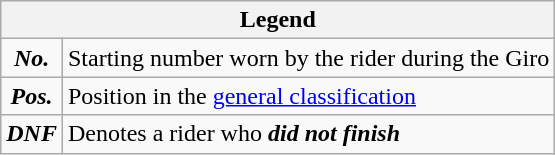<table class="wikitable">
<tr>
<th colspan=2>Legend</th>
</tr>
<tr>
<td align=center><strong><em>No.</em></strong></td>
<td>Starting number worn by the rider during the Giro</td>
</tr>
<tr>
<td align=center><strong><em>Pos.</em></strong></td>
<td>Position in the <a href='#'>general classification</a></td>
</tr>
<tr>
<td align=center><strong><em>DNF</em></strong></td>
<td>Denotes a rider who <strong><em>did not finish</em></strong></td>
</tr>
</table>
